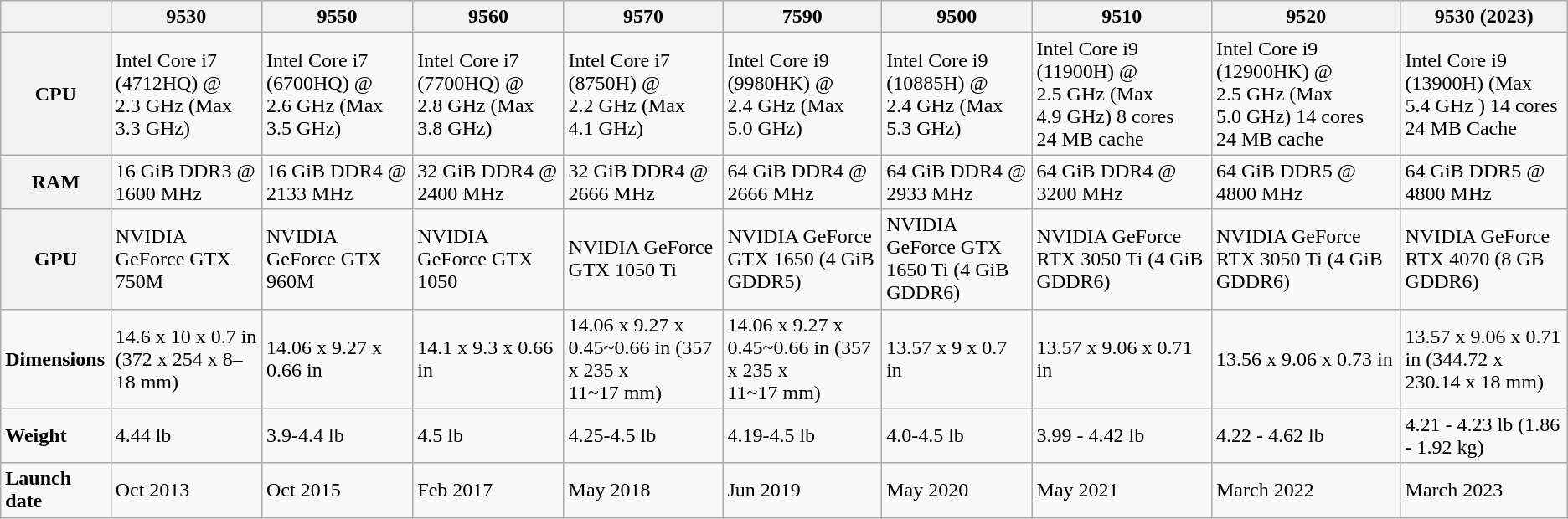<table class="wikitable">
<tr>
<th></th>
<th>9530</th>
<th>9550</th>
<th>9560</th>
<th>9570</th>
<th>7590</th>
<th>9500</th>
<th>9510</th>
<th>9520</th>
<th>9530 (2023)</th>
</tr>
<tr>
<th>CPU</th>
<td>Intel Core i7 (4712HQ) @ 2.3 GHz (Max 3.3 GHz)</td>
<td>Intel Core i7 (6700HQ) @ 2.6 GHz (Max 3.5 GHz)</td>
<td>Intel Core i7 (7700HQ) @ 2.8 GHz (Max 3.8 GHz)</td>
<td>Intel Core i7 (8750H) @ 2.2 GHz (Max 4.1 GHz)</td>
<td>Intel Core i9 (9980HK) @ 2.4 GHz (Max 5.0 GHz)</td>
<td>Intel Core i9 (10885H) @ 2.4 GHz (Max 5.3 GHz)</td>
<td>Intel Core i9 (11900H) @ 2.5 GHz (Max 4.9 GHz) 8 cores 24 MB cache</td>
<td>Intel Core i9 (12900HK) @ 2.5 GHz (Max 5.0 GHz) 14 cores 24 MB cache</td>
<td>Intel Core i9 (13900H) (Max 5.4 GHz ) 14 cores 24 MB Cache</td>
</tr>
<tr>
<th>RAM</th>
<td>16 GiB DDR3 @ 1600 MHz</td>
<td>16 GiB DDR4 @ 2133 MHz</td>
<td>32 GiB DDR4 @ 2400 MHz</td>
<td>32 GiB DDR4 @ 2666 MHz</td>
<td>64 GiB DDR4 @ 2666 MHz</td>
<td>64 GiB DDR4 @ 2933 MHz</td>
<td>64 GiB DDR4 @ 3200 MHz</td>
<td>64 GiB DDR5 @ 4800 MHz</td>
<td>64 GiB DDR5 @ 4800 MHz</td>
</tr>
<tr>
<th>GPU</th>
<td>NVIDIA GeForce GTX 750M</td>
<td>NVIDIA GeForce GTX 960M</td>
<td>NVIDIA GeForce GTX 1050</td>
<td>NVIDIA GeForce GTX 1050 Ti</td>
<td>NVIDIA GeForce GTX 1650 (4 GiB GDDR5)</td>
<td>NVIDIA GeForce GTX 1650 Ti (4 GiB GDDR6)</td>
<td>NVIDIA GeForce RTX 3050 Ti (4 GiB GDDR6)</td>
<td>NVIDIA GeForce RTX 3050 Ti (4 GiB GDDR6)</td>
<td>NVIDIA GeForce RTX 4070 (8 GB GDDR6)</td>
</tr>
<tr>
<td><strong>Dimensions</strong></td>
<td>14.6 x 10 x 0.7 in (372 x 254 x 8–18 mm)</td>
<td>14.06 x 9.27 x 0.66 in</td>
<td>14.1 x 9.3 x 0.66 in</td>
<td>14.06 x 9.27 x 0.45~0.66 in (357 x 235 x 11~17 mm)</td>
<td>14.06 x 9.27 x 0.45~0.66 in (357 x 235 x 11~17 mm)</td>
<td>13.57 x 9 x 0.7 in</td>
<td>13.57 x 9.06 x 0.71 in</td>
<td>13.56 x 9.06 x 0.73 in</td>
<td>13.57 x 9.06 x 0.71 in (344.72 x 230.14 x 18 mm)</td>
</tr>
<tr>
<td><strong>Weight</strong></td>
<td>4.44 lb</td>
<td>3.9-4.4 lb</td>
<td>4.5 lb</td>
<td>4.25-4.5 lb</td>
<td>4.19-4.5 lb</td>
<td>4.0-4.5 lb</td>
<td>3.99 - 4.42 lb</td>
<td>4.22 - 4.62 lb</td>
<td>4.21 - 4.23 lb (1.86 - 1.92 kg)</td>
</tr>
<tr>
<td><strong>Launch date</strong></td>
<td>Oct 2013</td>
<td>Oct 2015</td>
<td>Feb 2017</td>
<td>May 2018</td>
<td>Jun 2019</td>
<td>May 2020</td>
<td>May 2021</td>
<td>March 2022</td>
<td>March 2023</td>
</tr>
</table>
